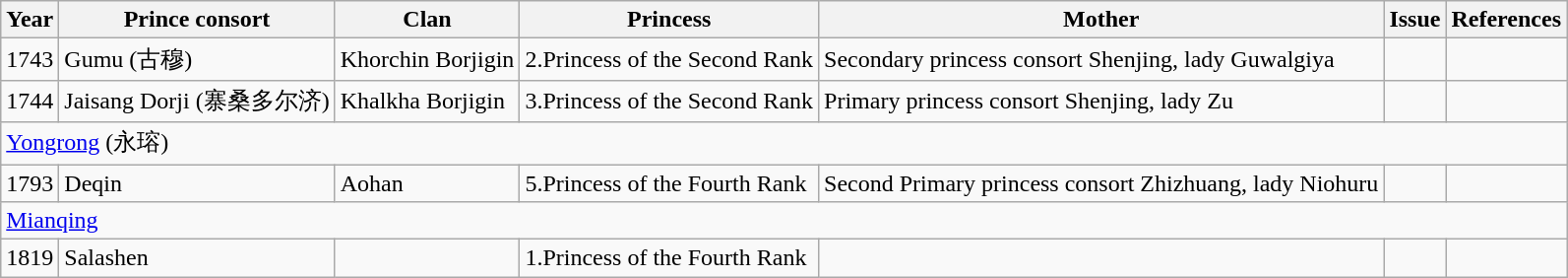<table class="wikitable">
<tr>
<th>Year</th>
<th>Prince consort</th>
<th>Clan</th>
<th>Princess</th>
<th>Mother</th>
<th>Issue</th>
<th>References</th>
</tr>
<tr>
<td>1743</td>
<td>Gumu (古穆)</td>
<td>Khorchin Borjigin</td>
<td>2.Princess of the Second Rank</td>
<td>Secondary princess consort Shenjing, lady Guwalgiya</td>
<td></td>
<td></td>
</tr>
<tr>
<td>1744</td>
<td>Jaisang Dorji (寨桑多尔济)</td>
<td>Khalkha Borjigin</td>
<td>3.Princess of the Second Rank</td>
<td>Primary princess consort Shenjing, lady Zu</td>
<td></td>
<td></td>
</tr>
<tr>
<td colspan="7"><a href='#'>Yongrong</a> (永瑢)</td>
</tr>
<tr>
<td>1793</td>
<td>Deqin</td>
<td>Aohan</td>
<td>5.Princess of the Fourth Rank</td>
<td>Second Primary princess consort Zhizhuang, lady Niohuru</td>
<td></td>
<td></td>
</tr>
<tr>
<td colspan="7"><a href='#'>Mianqing</a></td>
</tr>
<tr>
<td>1819</td>
<td>Salashen</td>
<td></td>
<td>1.Princess of the Fourth Rank</td>
<td></td>
<td></td>
<td></td>
</tr>
</table>
